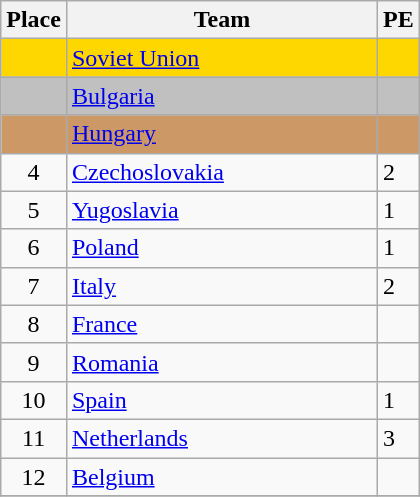<table class="wikitable">
<tr>
<th>Place</th>
<th width=200>Team</th>
<th width=20>PE</th>
</tr>
<tr bgcolor=gold>
<td align=center></td>
<td> <a href='#'>Soviet Union</a></td>
<td></td>
</tr>
<tr bgcolor=silver>
<td align=center></td>
<td> <a href='#'>Bulgaria</a></td>
<td></td>
</tr>
<tr bgcolor=cc9966>
<td align=center></td>
<td> <a href='#'>Hungary</a></td>
<td></td>
</tr>
<tr>
<td align=center>4</td>
<td> <a href='#'>Czechoslovakia</a></td>
<td>2</td>
</tr>
<tr>
<td align=center>5</td>
<td> <a href='#'>Yugoslavia</a></td>
<td>1</td>
</tr>
<tr>
<td align=center>6</td>
<td> <a href='#'>Poland</a></td>
<td>1</td>
</tr>
<tr>
<td align=center>7</td>
<td> <a href='#'>Italy</a></td>
<td>2</td>
</tr>
<tr>
<td align=center>8</td>
<td> <a href='#'>France</a></td>
<td></td>
</tr>
<tr>
<td align=center>9</td>
<td> <a href='#'>Romania</a></td>
<td></td>
</tr>
<tr>
<td align=center>10</td>
<td> <a href='#'>Spain</a></td>
<td>1</td>
</tr>
<tr>
<td align=center>11</td>
<td> <a href='#'>Netherlands</a></td>
<td>3</td>
</tr>
<tr>
<td align=center>12</td>
<td> <a href='#'>Belgium</a></td>
<td></td>
</tr>
<tr>
</tr>
</table>
